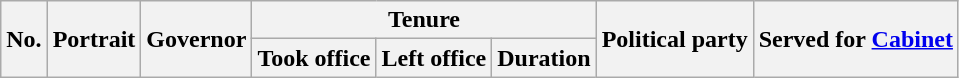<table class="wikitable" style="text-align: center;">
<tr>
<th rowspan=2>No.</th>
<th rowspan=2>Portrait</th>
<th rowspan=2>Governor<br></th>
<th colspan=3>Tenure</th>
<th rowspan=2>Political party</th>
<th rowspan=2>Served for <a href='#'>Cabinet</a></th>
</tr>
<tr>
<th>Took office</th>
<th>Left office</th>
<th>Duration<br>




</th>
</tr>
</table>
